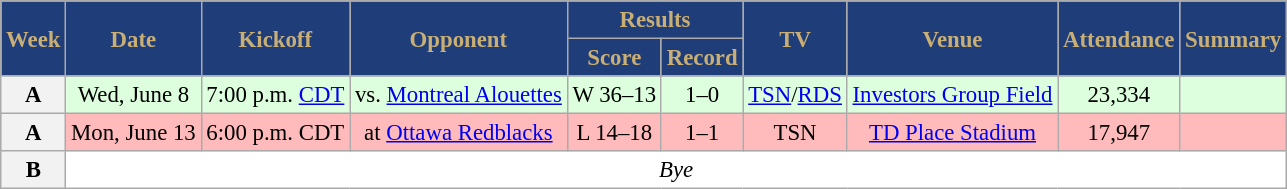<table class="wikitable" style="font-size: 95%;">
<tr>
<th style="background:#1E3D79;color:#C9AF74;" rowspan=2>Week</th>
<th style="background:#1E3D79;color:#C9AF74;" rowspan=2>Date</th>
<th style="background:#1E3D79;color:#C9AF74;" rowspan=2>Kickoff</th>
<th style="background:#1E3D79;color:#C9AF74;" rowspan=2>Opponent</th>
<th style="background:#1E3D79;color:#C9AF74;" colspan=2>Results</th>
<th style="background:#1E3D79;color:#C9AF74;" rowspan=2>TV</th>
<th style="background:#1E3D79;color:#C9AF74;" rowspan=2>Venue</th>
<th style="background:#1E3D79;color:#C9AF74;" rowspan=2>Attendance</th>
<th style="background:#1E3D79;color:#C9AF74;" rowspan=2>Summary</th>
</tr>
<tr>
<th style="background:#1E3D79;color:#C9AF74;">Score</th>
<th style="background:#1E3D79;color:#C9AF74;">Record</th>
</tr>
<tr align="center" bgcolor="#ddffdd">
<th align="center"><strong>A</strong></th>
<td align="center">Wed, June 8</td>
<td align="center">7:00 p.m. <a href='#'>CDT</a></td>
<td align="center">vs. <a href='#'>Montreal Alouettes</a></td>
<td align="center">W 36–13</td>
<td align="center">1–0</td>
<td align="center"><a href='#'>TSN</a>/<a href='#'>RDS</a></td>
<td align="center"><a href='#'>Investors Group Field</a></td>
<td align="center">23,334</td>
<td align="center"></td>
</tr>
<tr align="center" bgcolor="#ffbbbb">
<th align="center"><strong>A</strong></th>
<td align="center">Mon, June 13</td>
<td align="center">6:00 p.m. CDT</td>
<td align="center">at <a href='#'>Ottawa Redblacks</a></td>
<td align="center">L 14–18</td>
<td align="center">1–1</td>
<td align="center">TSN</td>
<td align="center"><a href='#'>TD Place Stadium</a></td>
<td align="center">17,947</td>
<td align="center"></td>
</tr>
<tr align="center" bgcolor="#ffffff">
<th align="center"><strong>B</strong></th>
<td colspan=9 align="center" valign="middle"><em>Bye</em></td>
</tr>
</table>
